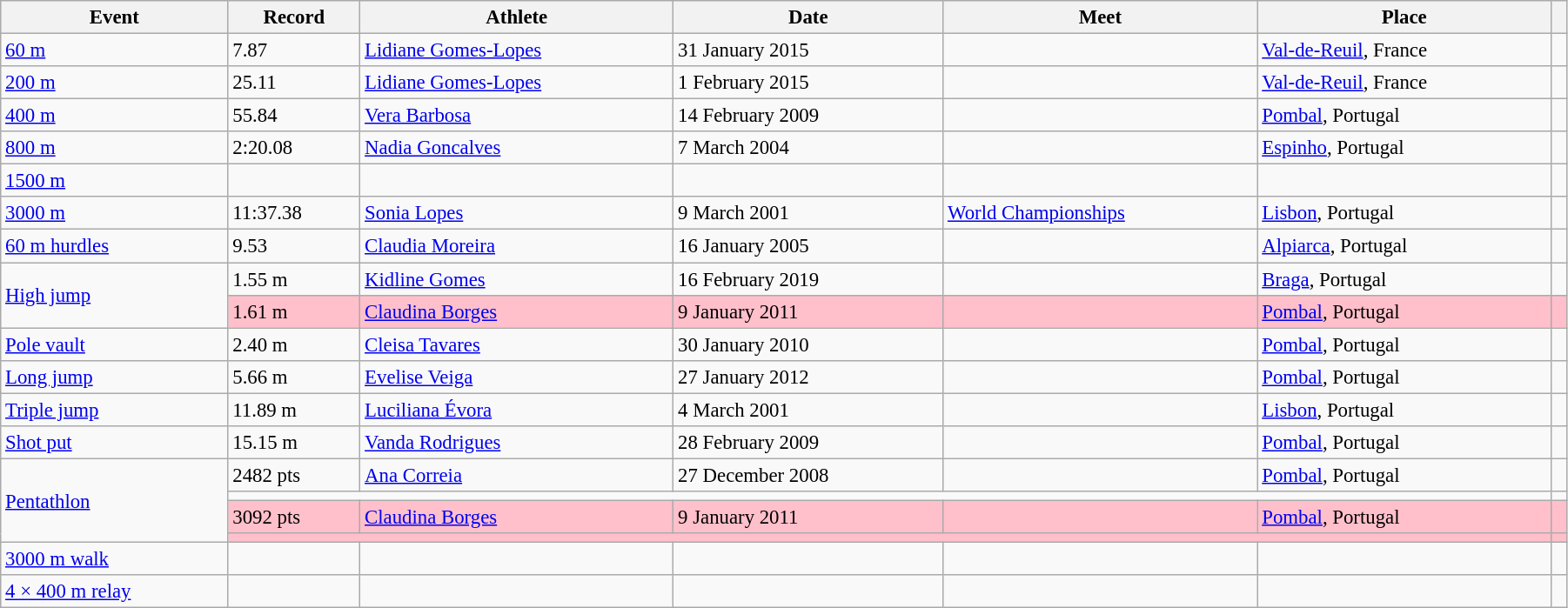<table class="wikitable" style="font-size:95%; width: 95%;">
<tr>
<th>Event</th>
<th>Record</th>
<th>Athlete</th>
<th>Date</th>
<th>Meet</th>
<th>Place</th>
<th></th>
</tr>
<tr>
<td><a href='#'>60 m</a></td>
<td>7.87</td>
<td><a href='#'>Lidiane Gomes-Lopes</a></td>
<td>31 January 2015</td>
<td></td>
<td><a href='#'>Val-de-Reuil</a>, France</td>
<td></td>
</tr>
<tr>
<td><a href='#'>200 m</a></td>
<td>25.11</td>
<td><a href='#'>Lidiane Gomes-Lopes</a></td>
<td>1 February 2015</td>
<td></td>
<td><a href='#'>Val-de-Reuil</a>, France</td>
<td></td>
</tr>
<tr>
<td><a href='#'>400 m</a></td>
<td>55.84</td>
<td><a href='#'>Vera Barbosa</a></td>
<td>14 February 2009</td>
<td></td>
<td><a href='#'>Pombal</a>, Portugal</td>
<td></td>
</tr>
<tr>
<td><a href='#'>800 m</a></td>
<td>2:20.08</td>
<td><a href='#'>Nadia Goncalves</a></td>
<td>7 March 2004</td>
<td></td>
<td><a href='#'>Espinho</a>, Portugal</td>
<td></td>
</tr>
<tr>
<td><a href='#'>1500 m</a></td>
<td></td>
<td></td>
<td></td>
<td></td>
<td></td>
<td></td>
</tr>
<tr>
<td><a href='#'>3000 m</a></td>
<td>11:37.38</td>
<td><a href='#'>Sonia Lopes</a></td>
<td>9 March 2001</td>
<td><a href='#'>World Championships</a></td>
<td><a href='#'>Lisbon</a>, Portugal</td>
<td></td>
</tr>
<tr>
<td><a href='#'>60 m hurdles</a></td>
<td>9.53</td>
<td><a href='#'>Claudia Moreira</a></td>
<td>16 January 2005</td>
<td></td>
<td><a href='#'>Alpiarca</a>, Portugal</td>
<td></td>
</tr>
<tr>
<td rowspan=2><a href='#'>High jump</a></td>
<td>1.55 m</td>
<td><a href='#'>Kidline Gomes</a></td>
<td>16 February 2019</td>
<td></td>
<td><a href='#'>Braga</a>, Portugal</td>
<td></td>
</tr>
<tr style="background:pink">
<td>1.61 m</td>
<td><a href='#'>Claudina Borges</a></td>
<td>9 January 2011</td>
<td></td>
<td><a href='#'>Pombal</a>, Portugal</td>
<td></td>
</tr>
<tr>
<td><a href='#'>Pole vault</a></td>
<td>2.40 m</td>
<td><a href='#'>Cleisa Tavares</a></td>
<td>30 January 2010</td>
<td></td>
<td><a href='#'>Pombal</a>, Portugal</td>
<td></td>
</tr>
<tr>
<td><a href='#'>Long jump</a></td>
<td>5.66 m</td>
<td><a href='#'>Evelise Veiga</a></td>
<td>27 January 2012</td>
<td></td>
<td><a href='#'>Pombal</a>, Portugal</td>
<td></td>
</tr>
<tr>
<td><a href='#'>Triple jump</a></td>
<td>11.89 m</td>
<td><a href='#'>Luciliana Évora</a></td>
<td>4 March 2001</td>
<td></td>
<td><a href='#'>Lisbon</a>, Portugal</td>
<td></td>
</tr>
<tr>
<td><a href='#'>Shot put</a></td>
<td>15.15 m</td>
<td><a href='#'>Vanda Rodrigues</a></td>
<td>28 February 2009</td>
<td></td>
<td><a href='#'>Pombal</a>, Portugal</td>
<td></td>
</tr>
<tr>
<td rowspan=4><a href='#'>Pentathlon</a></td>
<td>2482 pts</td>
<td><a href='#'>Ana Correia</a></td>
<td>27 December 2008</td>
<td></td>
<td><a href='#'>Pombal</a>, Portugal</td>
<td></td>
</tr>
<tr>
<td colspan=5></td>
<td></td>
</tr>
<tr style="background:pink">
<td>3092 pts</td>
<td><a href='#'>Claudina Borges</a></td>
<td>9 January 2011</td>
<td></td>
<td><a href='#'>Pombal</a>, Portugal</td>
<td></td>
</tr>
<tr style="background:pink">
<td colspan=5></td>
<td></td>
</tr>
<tr>
<td><a href='#'>3000 m walk</a></td>
<td></td>
<td></td>
<td></td>
<td></td>
<td></td>
<td></td>
</tr>
<tr>
<td><a href='#'>4 × 400 m relay</a></td>
<td></td>
<td></td>
<td></td>
<td></td>
<td></td>
<td></td>
</tr>
</table>
